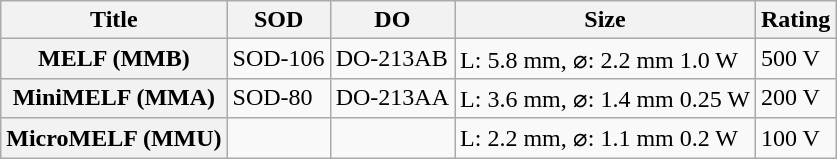<table class="wikitable" border="1">
<tr>
<th>Title</th>
<th>SOD</th>
<th>DO</th>
<th>Size</th>
<th>Rating</th>
</tr>
<tr>
<th>MELF (MMB)</th>
<td>SOD-106</td>
<td>DO-213AB</td>
<td>L: 5.8 mm, ⌀: 2.2 mm 1.0 W</td>
<td>500 V</td>
</tr>
<tr>
<th>MiniMELF (MMA)</th>
<td>SOD-80</td>
<td>DO-213AA</td>
<td>L: 3.6 mm, ⌀: 1.4 mm 0.25 W</td>
<td>200 V</td>
</tr>
<tr>
<th>MicroMELF (MMU)</th>
<td></td>
<td></td>
<td>L: 2.2 mm, ⌀: 1.1 mm 0.2 W</td>
<td>100 V</td>
</tr>
</table>
